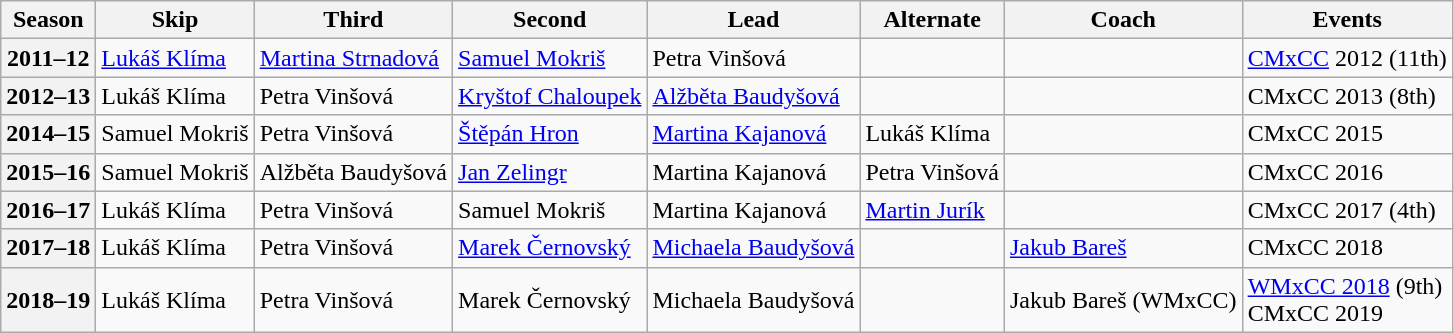<table class="wikitable">
<tr>
<th scope="col">Season</th>
<th scope="col">Skip</th>
<th scope="col">Third</th>
<th scope="col">Second</th>
<th scope="col">Lead</th>
<th scope="col">Alternate</th>
<th scope="col">Coach</th>
<th scope="col">Events</th>
</tr>
<tr>
<th scope="row">2011–12</th>
<td><a href='#'>Lukáš Klíma</a></td>
<td><a href='#'>Martina Strnadová</a></td>
<td><a href='#'>Samuel Mokriš</a></td>
<td>Petra Vinšová</td>
<td></td>
<td></td>
<td><a href='#'>CMxCC</a> 2012 (11th)</td>
</tr>
<tr>
<th scope="row">2012–13</th>
<td>Lukáš Klíma</td>
<td>Petra Vinšová</td>
<td><a href='#'>Kryštof Chaloupek</a></td>
<td><a href='#'>Alžběta Baudyšová</a></td>
<td></td>
<td></td>
<td>CMxCC 2013 (8th)</td>
</tr>
<tr>
<th scope="row">2014–15</th>
<td>Samuel Mokriš</td>
<td>Petra Vinšová</td>
<td><a href='#'>Štěpán Hron</a></td>
<td><a href='#'>Martina Kajanová</a></td>
<td>Lukáš Klíma</td>
<td></td>
<td>CMxCC 2015 </td>
</tr>
<tr>
<th scope="row">2015–16</th>
<td>Samuel Mokriš</td>
<td>Alžběta Baudyšová</td>
<td><a href='#'>Jan Zelingr</a></td>
<td>Martina Kajanová</td>
<td>Petra Vinšová</td>
<td></td>
<td>CMxCC 2016 </td>
</tr>
<tr>
<th scope="row">2016–17</th>
<td>Lukáš Klíma</td>
<td>Petra Vinšová</td>
<td>Samuel Mokriš</td>
<td>Martina Kajanová</td>
<td><a href='#'>Martin Jurík</a></td>
<td></td>
<td>CMxCC 2017 (4th)</td>
</tr>
<tr>
<th scope="row">2017–18</th>
<td>Lukáš Klíma</td>
<td>Petra Vinšová</td>
<td><a href='#'>Marek Černovský</a></td>
<td><a href='#'>Michaela Baudyšová</a></td>
<td></td>
<td><a href='#'>Jakub Bareš</a></td>
<td>CMxCC 2018 </td>
</tr>
<tr>
<th scope="row">2018–19</th>
<td>Lukáš Klíma</td>
<td>Petra Vinšová</td>
<td>Marek Černovský</td>
<td>Michaela Baudyšová</td>
<td></td>
<td>Jakub Bareš (WMxCC)</td>
<td><a href='#'>WMxCC 2018</a> (9th)<br>CMxCC 2019 </td>
</tr>
</table>
